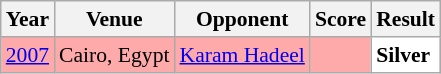<table class="sortable wikitable" style="font-size: 90%;">
<tr>
<th>Year</th>
<th>Venue</th>
<th>Opponent</th>
<th>Score</th>
<th>Result</th>
</tr>
<tr style="background:#FFAAAA">
<td align="center"><a href='#'>2007</a></td>
<td align="left">Cairo, Egypt</td>
<td align="left"> <a href='#'>Karam Hadeel</a></td>
<td align="left"></td>
<td style="text-align:left; background:white"> <strong>Silver</strong></td>
</tr>
</table>
